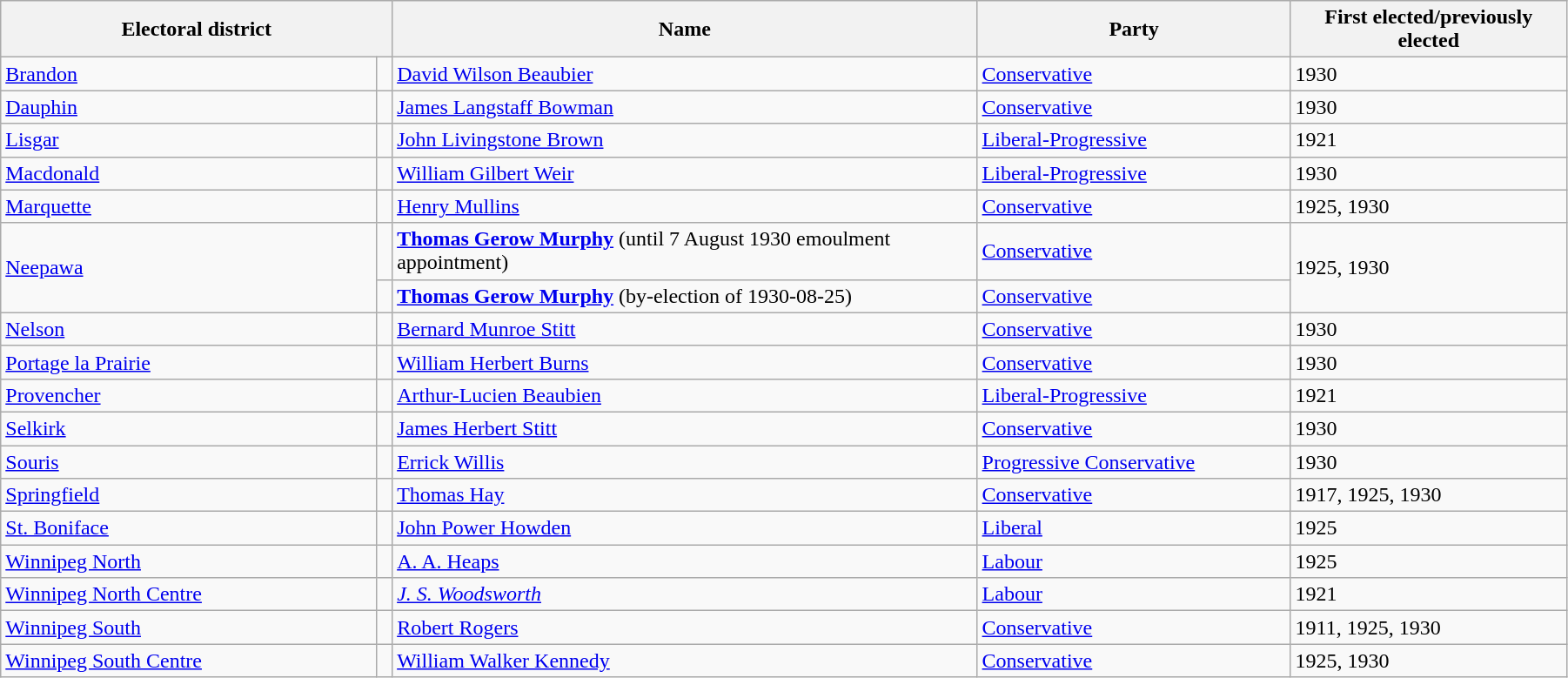<table class="wikitable" width=95%>
<tr>
<th colspan=2 width=25%>Electoral district</th>
<th>Name</th>
<th width=20%>Party</th>
<th>First elected/previously elected</th>
</tr>
<tr>
<td width=24%><a href='#'>Brandon</a></td>
<td></td>
<td><a href='#'>David Wilson Beaubier</a></td>
<td><a href='#'>Conservative</a></td>
<td>1930</td>
</tr>
<tr>
<td><a href='#'>Dauphin</a></td>
<td></td>
<td><a href='#'>James Langstaff Bowman</a> </td>
<td><a href='#'>Conservative</a></td>
<td>1930</td>
</tr>
<tr>
<td><a href='#'>Lisgar</a></td>
<td></td>
<td><a href='#'>John Livingstone Brown</a></td>
<td><a href='#'>Liberal-Progressive</a></td>
<td>1921</td>
</tr>
<tr>
<td><a href='#'>Macdonald</a></td>
<td></td>
<td><a href='#'>William Gilbert Weir</a></td>
<td><a href='#'>Liberal-Progressive</a></td>
<td>1930</td>
</tr>
<tr>
<td><a href='#'>Marquette</a></td>
<td></td>
<td><a href='#'>Henry Mullins</a></td>
<td><a href='#'>Conservative</a></td>
<td>1925, 1930</td>
</tr>
<tr>
<td rowspan=2><a href='#'>Neepawa</a></td>
<td></td>
<td><strong><a href='#'>Thomas Gerow Murphy</a></strong> (until 7 August 1930 emoulment appointment)</td>
<td><a href='#'>Conservative</a></td>
<td rowspan=2>1925, 1930</td>
</tr>
<tr>
<td></td>
<td><strong><a href='#'>Thomas Gerow Murphy</a></strong> (by-election of 1930-08-25)</td>
<td><a href='#'>Conservative</a></td>
</tr>
<tr>
<td><a href='#'>Nelson</a></td>
<td></td>
<td><a href='#'>Bernard Munroe Stitt</a></td>
<td><a href='#'>Conservative</a></td>
<td>1930</td>
</tr>
<tr>
<td><a href='#'>Portage la Prairie</a></td>
<td></td>
<td><a href='#'>William Herbert Burns</a></td>
<td><a href='#'>Conservative</a></td>
<td>1930</td>
</tr>
<tr>
<td><a href='#'>Provencher</a></td>
<td></td>
<td><a href='#'>Arthur-Lucien Beaubien</a></td>
<td><a href='#'>Liberal-Progressive</a></td>
<td>1921</td>
</tr>
<tr>
<td><a href='#'>Selkirk</a></td>
<td></td>
<td><a href='#'>James Herbert Stitt</a></td>
<td><a href='#'>Conservative</a></td>
<td>1930</td>
</tr>
<tr>
<td><a href='#'>Souris</a></td>
<td></td>
<td><a href='#'>Errick Willis</a></td>
<td><a href='#'>Progressive Conservative</a></td>
<td>1930</td>
</tr>
<tr>
<td><a href='#'>Springfield</a></td>
<td></td>
<td><a href='#'>Thomas Hay</a></td>
<td><a href='#'>Conservative</a></td>
<td>1917, 1925, 1930</td>
</tr>
<tr>
<td><a href='#'>St. Boniface</a></td>
<td></td>
<td><a href='#'>John Power Howden</a></td>
<td><a href='#'>Liberal</a></td>
<td>1925</td>
</tr>
<tr>
<td><a href='#'>Winnipeg North</a></td>
<td></td>
<td><a href='#'>A. A. Heaps</a></td>
<td><a href='#'>Labour</a></td>
<td>1925</td>
</tr>
<tr>
<td><a href='#'>Winnipeg North Centre</a></td>
<td></td>
<td><em><a href='#'>J. S. Woodsworth</a></em></td>
<td><a href='#'>Labour</a></td>
<td>1921</td>
</tr>
<tr>
<td><a href='#'>Winnipeg South</a></td>
<td></td>
<td><a href='#'>Robert Rogers</a></td>
<td><a href='#'>Conservative</a></td>
<td>1911, 1925, 1930</td>
</tr>
<tr>
<td><a href='#'>Winnipeg South Centre</a></td>
<td></td>
<td><a href='#'>William Walker Kennedy</a></td>
<td><a href='#'>Conservative</a></td>
<td>1925, 1930</td>
</tr>
</table>
